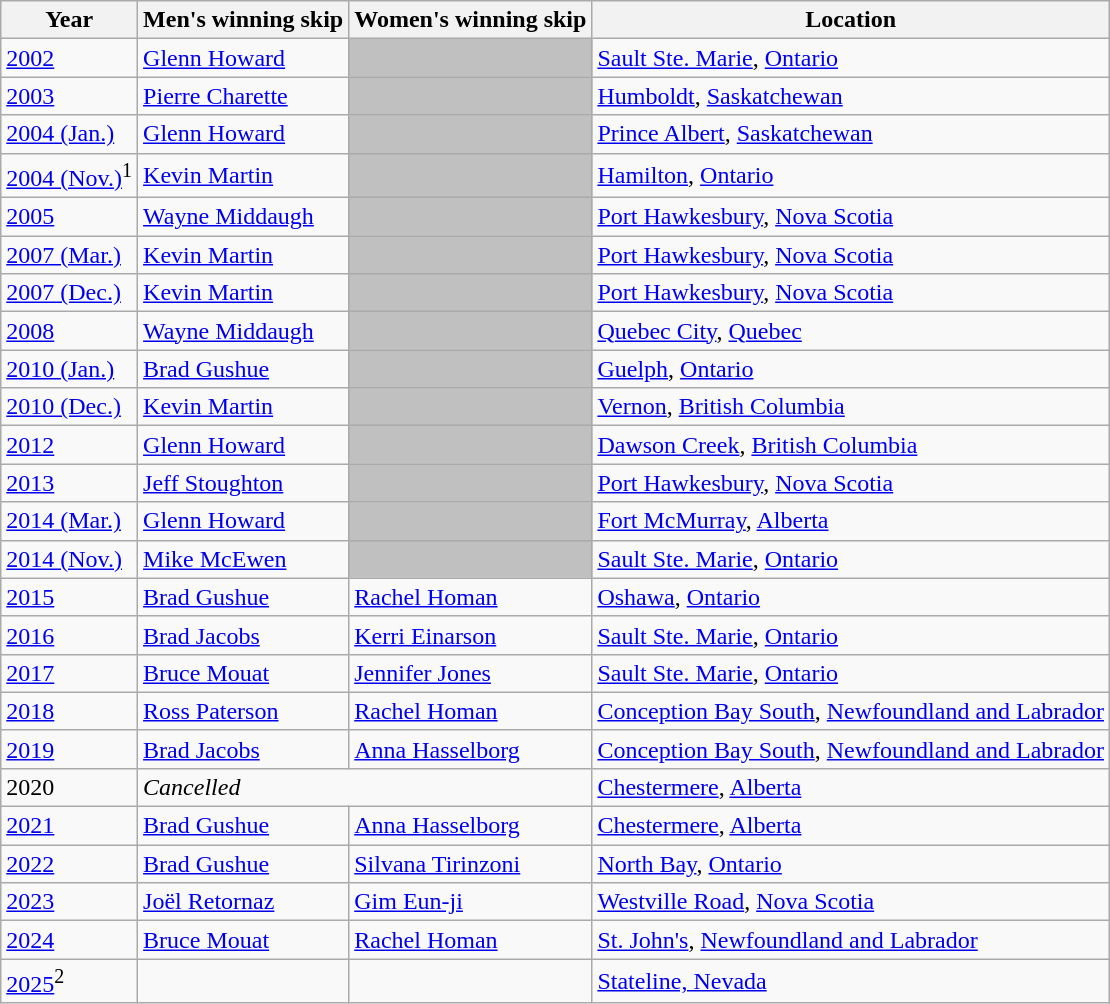<table class="wikitable">
<tr>
<th scope="col">Year</th>
<th scope="col">Men's winning skip</th>
<th scope="col">Women's winning skip</th>
<th scope="col">Location</th>
</tr>
<tr>
<td><a href='#'>2002</a></td>
<td> <a href='#'>Glenn Howard</a></td>
<td bgcolor="silver"></td>
<td><a href='#'>Sault Ste. Marie</a>, <a href='#'>Ontario</a></td>
</tr>
<tr>
<td><a href='#'>2003</a></td>
<td> <a href='#'>Pierre Charette</a></td>
<td bgcolor="silver"></td>
<td><a href='#'>Humboldt</a>, <a href='#'>Saskatchewan</a></td>
</tr>
<tr>
<td><a href='#'>2004 (Jan.)</a></td>
<td> <a href='#'>Glenn Howard</a></td>
<td bgcolor="silver"></td>
<td><a href='#'>Prince Albert</a>, <a href='#'>Saskatchewan</a></td>
</tr>
<tr>
<td><a href='#'>2004 (Nov.)</a><sup>1</sup></td>
<td> <a href='#'>Kevin Martin</a></td>
<td bgcolor="silver"></td>
<td><a href='#'>Hamilton</a>, <a href='#'>Ontario</a></td>
</tr>
<tr>
<td><a href='#'>2005</a></td>
<td> <a href='#'>Wayne Middaugh</a></td>
<td bgcolor="silver"></td>
<td><a href='#'>Port Hawkesbury</a>, <a href='#'>Nova Scotia</a></td>
</tr>
<tr>
<td><a href='#'>2007 (Mar.)</a></td>
<td> <a href='#'>Kevin Martin</a></td>
<td bgcolor="silver"></td>
<td><a href='#'>Port Hawkesbury</a>, <a href='#'>Nova Scotia</a></td>
</tr>
<tr>
<td><a href='#'>2007 (Dec.)</a></td>
<td> <a href='#'>Kevin Martin</a></td>
<td bgcolor="silver"></td>
<td><a href='#'>Port Hawkesbury</a>, <a href='#'>Nova Scotia</a></td>
</tr>
<tr>
<td><a href='#'>2008</a></td>
<td> <a href='#'>Wayne Middaugh</a></td>
<td bgcolor="silver"></td>
<td><a href='#'>Quebec City</a>, <a href='#'>Quebec</a></td>
</tr>
<tr>
<td><a href='#'>2010 (Jan.)</a></td>
<td> <a href='#'>Brad Gushue</a></td>
<td bgcolor="silver"></td>
<td><a href='#'>Guelph</a>, <a href='#'>Ontario</a></td>
</tr>
<tr>
<td><a href='#'>2010 (Dec.)</a></td>
<td> <a href='#'>Kevin Martin</a></td>
<td bgcolor="silver"></td>
<td><a href='#'>Vernon</a>, <a href='#'>British Columbia</a></td>
</tr>
<tr>
<td><a href='#'>2012</a></td>
<td> <a href='#'>Glenn Howard</a></td>
<td bgcolor="silver"></td>
<td><a href='#'>Dawson Creek</a>, <a href='#'>British Columbia</a></td>
</tr>
<tr>
<td><a href='#'>2013</a></td>
<td> <a href='#'>Jeff Stoughton</a></td>
<td bgcolor="silver"></td>
<td><a href='#'>Port Hawkesbury</a>, <a href='#'>Nova Scotia</a></td>
</tr>
<tr>
<td><a href='#'>2014 (Mar.)</a></td>
<td> <a href='#'>Glenn Howard</a></td>
<td bgcolor="silver"></td>
<td><a href='#'>Fort McMurray</a>, <a href='#'>Alberta</a></td>
</tr>
<tr>
<td><a href='#'>2014 (Nov.)</a></td>
<td> <a href='#'>Mike McEwen</a></td>
<td bgcolor="silver"></td>
<td><a href='#'>Sault Ste. Marie</a>, <a href='#'>Ontario</a></td>
</tr>
<tr>
<td><a href='#'>2015</a></td>
<td> <a href='#'>Brad Gushue</a></td>
<td> <a href='#'>Rachel Homan</a></td>
<td><a href='#'>Oshawa</a>, <a href='#'>Ontario</a></td>
</tr>
<tr>
<td><a href='#'>2016</a></td>
<td> <a href='#'>Brad Jacobs</a></td>
<td> <a href='#'>Kerri Einarson</a></td>
<td><a href='#'>Sault Ste. Marie</a>, <a href='#'>Ontario</a></td>
</tr>
<tr>
<td><a href='#'>2017</a></td>
<td> <a href='#'>Bruce Mouat</a></td>
<td> <a href='#'>Jennifer Jones</a></td>
<td><a href='#'>Sault Ste. Marie</a>, <a href='#'>Ontario</a></td>
</tr>
<tr>
<td><a href='#'>2018</a></td>
<td> <a href='#'>Ross Paterson</a></td>
<td> <a href='#'>Rachel Homan</a></td>
<td><a href='#'>Conception Bay South</a>, <a href='#'>Newfoundland and Labrador</a></td>
</tr>
<tr>
<td><a href='#'>2019</a></td>
<td> <a href='#'>Brad Jacobs</a></td>
<td> <a href='#'>Anna Hasselborg</a></td>
<td><a href='#'>Conception Bay South</a>, <a href='#'>Newfoundland and Labrador</a></td>
</tr>
<tr>
<td>2020</td>
<td colspan="2"><em>Cancelled</em></td>
<td><a href='#'>Chestermere</a>, <a href='#'>Alberta</a></td>
</tr>
<tr>
<td><a href='#'>2021</a></td>
<td> <a href='#'>Brad Gushue</a></td>
<td> <a href='#'>Anna Hasselborg</a></td>
<td><a href='#'>Chestermere</a>, <a href='#'>Alberta</a></td>
</tr>
<tr>
<td><a href='#'>2022</a></td>
<td> <a href='#'>Brad Gushue</a></td>
<td> <a href='#'>Silvana Tirinzoni</a></td>
<td><a href='#'>North Bay</a>, <a href='#'>Ontario</a></td>
</tr>
<tr>
<td><a href='#'>2023</a></td>
<td> <a href='#'>Joël Retornaz</a></td>
<td> <a href='#'>Gim Eun-ji</a></td>
<td><a href='#'>Westville Road</a>, <a href='#'>Nova Scotia</a></td>
</tr>
<tr>
<td><a href='#'>2024</a></td>
<td> <a href='#'>Bruce Mouat</a></td>
<td> <a href='#'>Rachel Homan</a></td>
<td><a href='#'>St. John's</a>, <a href='#'>Newfoundland and Labrador</a></td>
</tr>
<tr>
<td><a href='#'>2025</a><sup>2</sup></td>
<td></td>
<td></td>
<td><a href='#'>Stateline, Nevada</a></td>
</tr>
</table>
